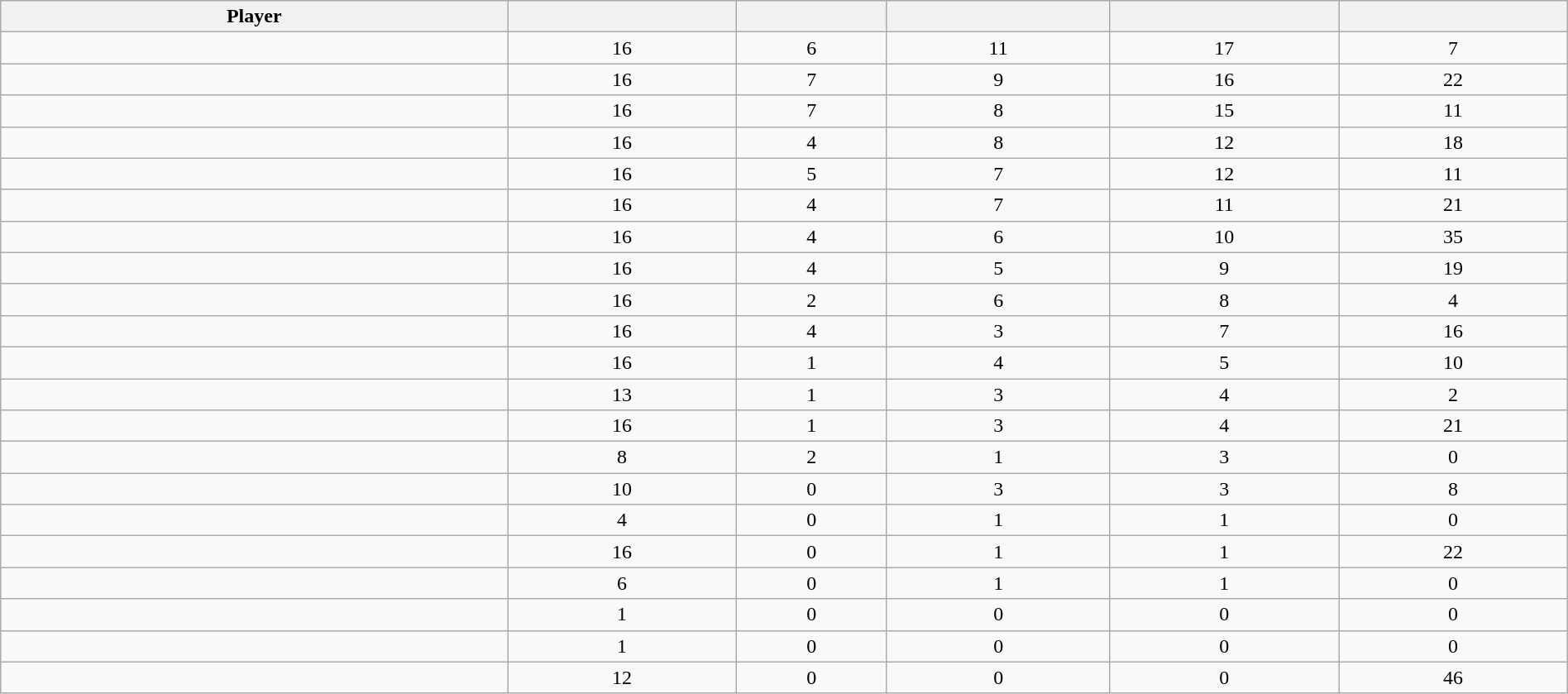<table class="wikitable sortable" style="width:100%;">
<tr align=center>
<th>Player</th>
<th></th>
<th></th>
<th></th>
<th></th>
<th></th>
</tr>
<tr align=center>
<td></td>
<td>16</td>
<td>6</td>
<td>11</td>
<td>17</td>
<td>7</td>
</tr>
<tr align=center>
<td></td>
<td>16</td>
<td>7</td>
<td>9</td>
<td>16</td>
<td>22</td>
</tr>
<tr align=center>
<td></td>
<td>16</td>
<td>7</td>
<td>8</td>
<td>15</td>
<td>11</td>
</tr>
<tr align=center>
<td></td>
<td>16</td>
<td>4</td>
<td>8</td>
<td>12</td>
<td>18</td>
</tr>
<tr align=center>
<td></td>
<td>16</td>
<td>5</td>
<td>7</td>
<td>12</td>
<td>11</td>
</tr>
<tr align=center>
<td></td>
<td>16</td>
<td>4</td>
<td>7</td>
<td>11</td>
<td>21</td>
</tr>
<tr align=center>
<td></td>
<td>16</td>
<td>4</td>
<td>6</td>
<td>10</td>
<td>35</td>
</tr>
<tr align=center>
<td></td>
<td>16</td>
<td>4</td>
<td>5</td>
<td>9</td>
<td>19</td>
</tr>
<tr align=center>
<td></td>
<td>16</td>
<td>2</td>
<td>6</td>
<td>8</td>
<td>4</td>
</tr>
<tr align=center>
<td></td>
<td>16</td>
<td>4</td>
<td>3</td>
<td>7</td>
<td>16</td>
</tr>
<tr align=center>
<td></td>
<td>16</td>
<td>1</td>
<td>4</td>
<td>5</td>
<td>10</td>
</tr>
<tr align=center>
<td></td>
<td>13</td>
<td>1</td>
<td>3</td>
<td>4</td>
<td>2</td>
</tr>
<tr align=center>
<td></td>
<td>16</td>
<td>1</td>
<td>3</td>
<td>4</td>
<td>21</td>
</tr>
<tr align=center>
<td></td>
<td>8</td>
<td>2</td>
<td>1</td>
<td>3</td>
<td>0</td>
</tr>
<tr align=center>
<td></td>
<td>10</td>
<td>0</td>
<td>3</td>
<td>3</td>
<td>8</td>
</tr>
<tr align=center>
<td></td>
<td>4</td>
<td>0</td>
<td>1</td>
<td>1</td>
<td>0</td>
</tr>
<tr align=center>
<td></td>
<td>16</td>
<td>0</td>
<td>1</td>
<td>1</td>
<td>22</td>
</tr>
<tr align=center>
<td></td>
<td>6</td>
<td>0</td>
<td>1</td>
<td>1</td>
<td>0</td>
</tr>
<tr align=center>
<td></td>
<td>1</td>
<td>0</td>
<td>0</td>
<td>0</td>
<td>0</td>
</tr>
<tr align=center>
<td></td>
<td>1</td>
<td>0</td>
<td>0</td>
<td>0</td>
<td>0</td>
</tr>
<tr align=center>
<td></td>
<td>12</td>
<td>0</td>
<td>0</td>
<td>0</td>
<td>46</td>
</tr>
</table>
